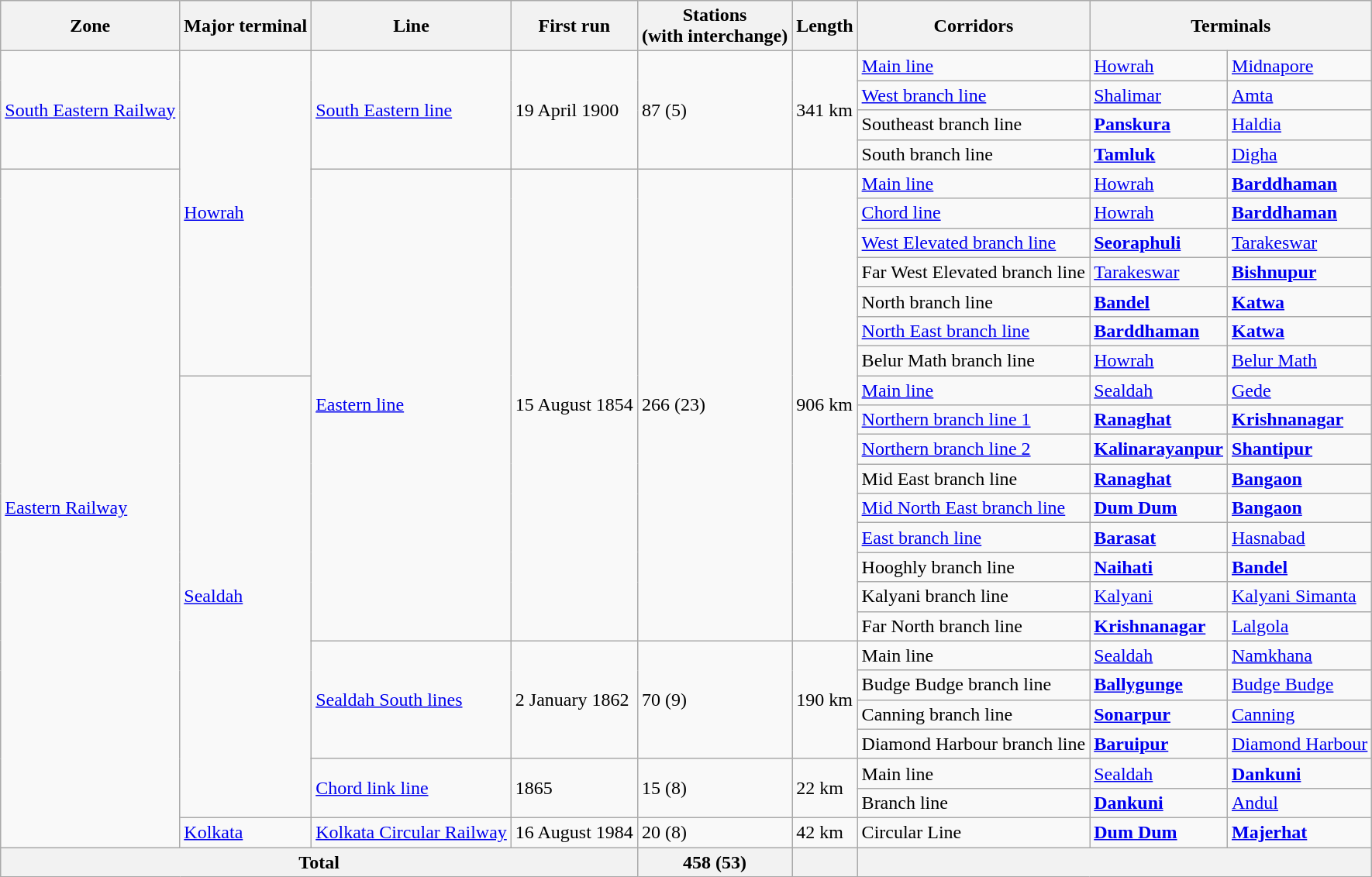<table class="wikitable sortable">
<tr>
<th>Zone</th>
<th>Major terminal</th>
<th>Line</th>
<th>First run</th>
<th>Stations <br> (with interchange)</th>
<th>Length</th>
<th>Corridors</th>
<th colspan="2">Terminals</th>
</tr>
<tr>
<td rowspan="4"><a href='#'>South Eastern Railway</a></td>
<td rowspan="11"><a href='#'>Howrah</a></td>
<td rowspan="4"><a href='#'>South Eastern line</a></td>
<td rowspan="4">19 April 1900</td>
<td rowspan="4">87 (5)</td>
<td rowspan="4">341 km</td>
<td><a href='#'>Main line</a></td>
<td><a href='#'>Howrah</a></td>
<td><a href='#'>Midnapore</a></td>
</tr>
<tr>
<td><a href='#'>West branch line</a></td>
<td><a href='#'>Shalimar</a></td>
<td><a href='#'>Amta</a></td>
</tr>
<tr>
<td>Southeast branch line</td>
<td><a href='#'><strong>Panskura</strong></a></td>
<td><a href='#'>Haldia</a></td>
</tr>
<tr>
<td>South branch line</td>
<td><a href='#'><strong>Tamluk</strong></a></td>
<td><a href='#'>Digha</a></td>
</tr>
<tr>
<td rowspan="23"><a href='#'>Eastern Railway</a></td>
<td rowspan="16"><a href='#'>Eastern line</a></td>
<td rowspan="16">15 August 1854</td>
<td rowspan="16">266 (23)</td>
<td rowspan="16">906 km</td>
<td><a href='#'>Main line</a></td>
<td><a href='#'>Howrah</a></td>
<td><a href='#'><strong>Barddhaman</strong></a></td>
</tr>
<tr>
<td><a href='#'>Chord line</a></td>
<td><a href='#'>Howrah</a></td>
<td><a href='#'><strong>Barddhaman</strong></a></td>
</tr>
<tr>
<td><a href='#'>West Elevated branch line</a></td>
<td><a href='#'><strong>Seoraphuli</strong></a></td>
<td><a href='#'>Tarakeswar</a></td>
</tr>
<tr>
<td>Far West Elevated branch line</td>
<td><a href='#'>Tarakeswar</a></td>
<td><a href='#'><strong>Bishnupur</strong></a></td>
</tr>
<tr>
<td>North branch line</td>
<td><a href='#'><strong>Bandel</strong></a></td>
<td><a href='#'><strong>Katwa</strong></a></td>
</tr>
<tr>
<td><a href='#'>North East branch line</a></td>
<td><a href='#'><strong>Barddhaman</strong></a></td>
<td><a href='#'><strong>Katwa</strong></a></td>
</tr>
<tr>
<td>Belur Math branch line</td>
<td><a href='#'>Howrah</a></td>
<td><a href='#'>Belur Math</a></td>
</tr>
<tr>
<td rowspan="15"><a href='#'>Sealdah</a></td>
<td><a href='#'>Main line</a></td>
<td><a href='#'>Sealdah</a></td>
<td><a href='#'>Gede</a></td>
</tr>
<tr>
<td><a href='#'>Northern branch line 1</a></td>
<td><a href='#'><strong>Ranaghat</strong></a></td>
<td><strong><a href='#'>Krishnanagar</a></strong></td>
</tr>
<tr>
<td><a href='#'>Northern branch line 2</a></td>
<td><a href='#'><strong>Kalinarayanpur</strong></a></td>
<td><a href='#'><strong>Shantipur</strong></a></td>
</tr>
<tr>
<td>Mid East branch line</td>
<td><a href='#'><strong>Ranaghat</strong></a></td>
<td><a href='#'><strong>Bangaon</strong></a></td>
</tr>
<tr>
<td><a href='#'>Mid North East branch line</a></td>
<td><a href='#'><strong>Dum Dum</strong></a></td>
<td><a href='#'><strong>Bangaon</strong></a></td>
</tr>
<tr>
<td><a href='#'>East branch line</a></td>
<td><a href='#'><strong>Barasat</strong></a></td>
<td><a href='#'>Hasnabad</a></td>
</tr>
<tr>
<td>Hooghly branch line</td>
<td><a href='#'><strong>Naihati</strong></a></td>
<td><a href='#'><strong>Bandel</strong></a></td>
</tr>
<tr>
<td>Kalyani branch line</td>
<td><a href='#'>Kalyani</a></td>
<td><a href='#'>Kalyani Simanta</a></td>
</tr>
<tr>
<td>Far North branch line</td>
<td><a href='#'><strong>Krishnanagar</strong></a></td>
<td><a href='#'>Lalgola</a></td>
</tr>
<tr>
<td rowspan="4"><a href='#'>Sealdah South lines</a></td>
<td rowspan="4">2 January 1862</td>
<td rowspan="4">70 (9)</td>
<td rowspan="4">190 km</td>
<td>Main line</td>
<td><a href='#'>Sealdah</a></td>
<td><a href='#'>Namkhana</a></td>
</tr>
<tr>
<td>Budge Budge branch line</td>
<td><a href='#'><strong>Ballygunge</strong></a></td>
<td><a href='#'>Budge Budge</a></td>
</tr>
<tr>
<td>Canning branch line</td>
<td><a href='#'><strong>Sonarpur</strong></a></td>
<td><a href='#'>Canning</a></td>
</tr>
<tr>
<td>Diamond Harbour branch line</td>
<td><a href='#'><strong>Baruipur</strong></a></td>
<td><a href='#'>Diamond Harbour</a></td>
</tr>
<tr>
<td rowspan="2"><a href='#'>Chord link line</a></td>
<td rowspan="2">1865</td>
<td rowspan="2">15 (8)</td>
<td rowspan="2">22 km</td>
<td>Main line</td>
<td><a href='#'>Sealdah</a></td>
<td><a href='#'><strong>Dankuni</strong></a></td>
</tr>
<tr>
<td>Branch line</td>
<td><a href='#'><strong>Dankuni</strong></a></td>
<td><a href='#'>Andul</a></td>
</tr>
<tr>
<td><a href='#'>Kolkata</a></td>
<td><a href='#'>Kolkata Circular Railway</a></td>
<td>16 August 1984</td>
<td>20 (8)</td>
<td>42 km</td>
<td>Circular Line</td>
<td><a href='#'><strong>Dum Dum</strong></a></td>
<td><a href='#'><strong>Majerhat</strong></a></td>
</tr>
<tr>
<th colspan="4">Total</th>
<th>458 (53)</th>
<th></th>
<th colspan="3"></th>
</tr>
</table>
